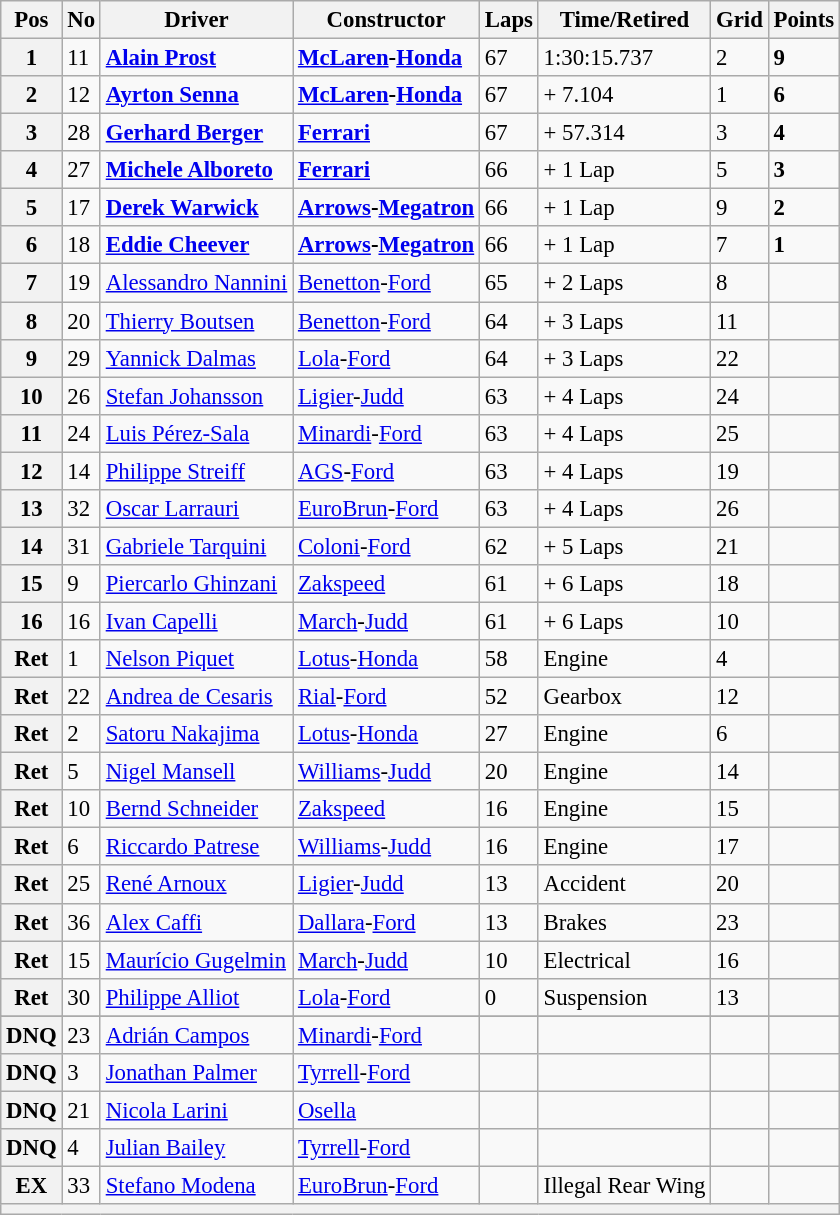<table class="wikitable" style="font-size: 95%;">
<tr>
<th>Pos</th>
<th>No</th>
<th>Driver</th>
<th>Constructor</th>
<th>Laps</th>
<th>Time/Retired</th>
<th>Grid</th>
<th>Points</th>
</tr>
<tr>
<th>1</th>
<td>11</td>
<td> <strong><a href='#'>Alain Prost</a></strong></td>
<td><strong><a href='#'>McLaren</a>-<a href='#'>Honda</a></strong></td>
<td>67</td>
<td>1:30:15.737</td>
<td>2</td>
<td><strong>9</strong></td>
</tr>
<tr>
<th>2</th>
<td>12</td>
<td> <strong><a href='#'>Ayrton Senna</a></strong></td>
<td><strong><a href='#'>McLaren</a>-<a href='#'>Honda</a></strong></td>
<td>67</td>
<td>+ 7.104</td>
<td>1</td>
<td><strong>6</strong></td>
</tr>
<tr>
<th>3</th>
<td>28</td>
<td> <strong><a href='#'>Gerhard Berger</a></strong></td>
<td><strong><a href='#'>Ferrari</a></strong></td>
<td>67</td>
<td>+ 57.314</td>
<td>3</td>
<td><strong>4</strong></td>
</tr>
<tr>
<th>4</th>
<td>27</td>
<td> <strong><a href='#'>Michele Alboreto</a></strong></td>
<td><strong><a href='#'>Ferrari</a></strong></td>
<td>66</td>
<td>+ 1 Lap</td>
<td>5</td>
<td><strong>3</strong></td>
</tr>
<tr>
<th>5</th>
<td>17</td>
<td> <strong><a href='#'>Derek Warwick</a></strong></td>
<td><strong><a href='#'>Arrows</a>-<a href='#'>Megatron</a></strong></td>
<td>66</td>
<td>+ 1 Lap</td>
<td>9</td>
<td><strong>2</strong></td>
</tr>
<tr>
<th>6</th>
<td>18</td>
<td> <strong><a href='#'>Eddie Cheever</a></strong></td>
<td><strong><a href='#'>Arrows</a>-<a href='#'>Megatron</a></strong></td>
<td>66</td>
<td>+ 1 Lap</td>
<td>7</td>
<td><strong>1</strong></td>
</tr>
<tr>
<th>7</th>
<td>19</td>
<td> <a href='#'>Alessandro Nannini</a></td>
<td><a href='#'>Benetton</a>-<a href='#'>Ford</a></td>
<td>65</td>
<td>+ 2 Laps</td>
<td>8</td>
<td> </td>
</tr>
<tr>
<th>8</th>
<td>20</td>
<td> <a href='#'>Thierry Boutsen</a></td>
<td><a href='#'>Benetton</a>-<a href='#'>Ford</a></td>
<td>64</td>
<td>+ 3 Laps</td>
<td>11</td>
<td> </td>
</tr>
<tr>
<th>9</th>
<td>29</td>
<td> <a href='#'>Yannick Dalmas</a></td>
<td><a href='#'>Lola</a>-<a href='#'>Ford</a></td>
<td>64</td>
<td>+ 3 Laps</td>
<td>22</td>
<td> </td>
</tr>
<tr>
<th>10</th>
<td>26</td>
<td> <a href='#'>Stefan Johansson</a></td>
<td><a href='#'>Ligier</a>-<a href='#'>Judd</a></td>
<td>63</td>
<td>+ 4 Laps</td>
<td>24</td>
<td> </td>
</tr>
<tr>
<th>11</th>
<td>24</td>
<td> <a href='#'>Luis Pérez-Sala</a></td>
<td><a href='#'>Minardi</a>-<a href='#'>Ford</a></td>
<td>63</td>
<td>+ 4 Laps</td>
<td>25</td>
<td> </td>
</tr>
<tr>
<th>12</th>
<td>14</td>
<td> <a href='#'>Philippe Streiff</a></td>
<td><a href='#'>AGS</a>-<a href='#'>Ford</a></td>
<td>63</td>
<td>+ 4 Laps</td>
<td>19</td>
<td> </td>
</tr>
<tr>
<th>13</th>
<td>32</td>
<td> <a href='#'>Oscar Larrauri</a></td>
<td><a href='#'>EuroBrun</a>-<a href='#'>Ford</a></td>
<td>63</td>
<td>+ 4 Laps</td>
<td>26</td>
<td> </td>
</tr>
<tr>
<th>14</th>
<td>31</td>
<td> <a href='#'>Gabriele Tarquini</a></td>
<td><a href='#'>Coloni</a>-<a href='#'>Ford</a></td>
<td>62</td>
<td>+ 5 Laps</td>
<td>21</td>
<td> </td>
</tr>
<tr>
<th>15</th>
<td>9</td>
<td> <a href='#'>Piercarlo Ghinzani</a></td>
<td><a href='#'>Zakspeed</a></td>
<td>61</td>
<td>+ 6 Laps</td>
<td>18</td>
<td> </td>
</tr>
<tr>
<th>16</th>
<td>16</td>
<td> <a href='#'>Ivan Capelli</a></td>
<td><a href='#'>March</a>-<a href='#'>Judd</a></td>
<td>61</td>
<td>+ 6 Laps</td>
<td>10</td>
<td> </td>
</tr>
<tr>
<th>Ret</th>
<td>1</td>
<td> <a href='#'>Nelson Piquet</a></td>
<td><a href='#'>Lotus</a>-<a href='#'>Honda</a></td>
<td>58</td>
<td>Engine</td>
<td>4</td>
<td> </td>
</tr>
<tr>
<th>Ret</th>
<td>22</td>
<td> <a href='#'>Andrea de Cesaris</a></td>
<td><a href='#'>Rial</a>-<a href='#'>Ford</a></td>
<td>52</td>
<td>Gearbox</td>
<td>12</td>
<td> </td>
</tr>
<tr>
<th>Ret</th>
<td>2</td>
<td> <a href='#'>Satoru Nakajima</a></td>
<td><a href='#'>Lotus</a>-<a href='#'>Honda</a></td>
<td>27</td>
<td>Engine</td>
<td>6</td>
<td> </td>
</tr>
<tr>
<th>Ret</th>
<td>5</td>
<td> <a href='#'>Nigel Mansell</a></td>
<td><a href='#'>Williams</a>-<a href='#'>Judd</a></td>
<td>20</td>
<td>Engine</td>
<td>14</td>
<td> </td>
</tr>
<tr>
<th>Ret</th>
<td>10</td>
<td> <a href='#'>Bernd Schneider</a></td>
<td><a href='#'>Zakspeed</a></td>
<td>16</td>
<td>Engine</td>
<td>15</td>
<td> </td>
</tr>
<tr>
<th>Ret</th>
<td>6</td>
<td> <a href='#'>Riccardo Patrese</a></td>
<td><a href='#'>Williams</a>-<a href='#'>Judd</a></td>
<td>16</td>
<td>Engine</td>
<td>17</td>
<td> </td>
</tr>
<tr>
<th>Ret</th>
<td>25</td>
<td> <a href='#'>René Arnoux</a></td>
<td><a href='#'>Ligier</a>-<a href='#'>Judd</a></td>
<td>13</td>
<td>Accident</td>
<td>20</td>
<td> </td>
</tr>
<tr>
<th>Ret</th>
<td>36</td>
<td> <a href='#'>Alex Caffi</a></td>
<td><a href='#'>Dallara</a>-<a href='#'>Ford</a></td>
<td>13</td>
<td>Brakes</td>
<td>23</td>
<td> </td>
</tr>
<tr>
<th>Ret</th>
<td>15</td>
<td> <a href='#'>Maurício Gugelmin</a></td>
<td><a href='#'>March</a>-<a href='#'>Judd</a></td>
<td>10</td>
<td>Electrical</td>
<td>16</td>
<td> </td>
</tr>
<tr>
<th>Ret</th>
<td>30</td>
<td> <a href='#'>Philippe Alliot</a></td>
<td><a href='#'>Lola</a>-<a href='#'>Ford</a></td>
<td>0</td>
<td>Suspension</td>
<td>13</td>
<td> </td>
</tr>
<tr>
</tr>
<tr>
<th>DNQ</th>
<td>23</td>
<td> <a href='#'>Adrián Campos</a></td>
<td><a href='#'>Minardi</a>-<a href='#'>Ford</a></td>
<td></td>
<td></td>
<td></td>
<td></td>
</tr>
<tr>
<th>DNQ</th>
<td>3</td>
<td> <a href='#'>Jonathan Palmer</a></td>
<td><a href='#'>Tyrrell</a>-<a href='#'>Ford</a></td>
<td> </td>
<td> </td>
<td> </td>
<td> </td>
</tr>
<tr>
<th>DNQ</th>
<td>21</td>
<td> <a href='#'>Nicola Larini</a></td>
<td><a href='#'>Osella</a></td>
<td> </td>
<td> </td>
<td> </td>
<td> </td>
</tr>
<tr>
<th>DNQ</th>
<td>4</td>
<td> <a href='#'>Julian Bailey</a></td>
<td><a href='#'>Tyrrell</a>-<a href='#'>Ford</a></td>
<td> </td>
<td> </td>
<td> </td>
<td> </td>
</tr>
<tr>
<th>EX</th>
<td>33</td>
<td> <a href='#'>Stefano Modena</a></td>
<td><a href='#'>EuroBrun</a>-<a href='#'>Ford</a></td>
<td> </td>
<td>Illegal Rear Wing</td>
<td> </td>
<td> </td>
</tr>
<tr>
<th colspan="8"></th>
</tr>
</table>
